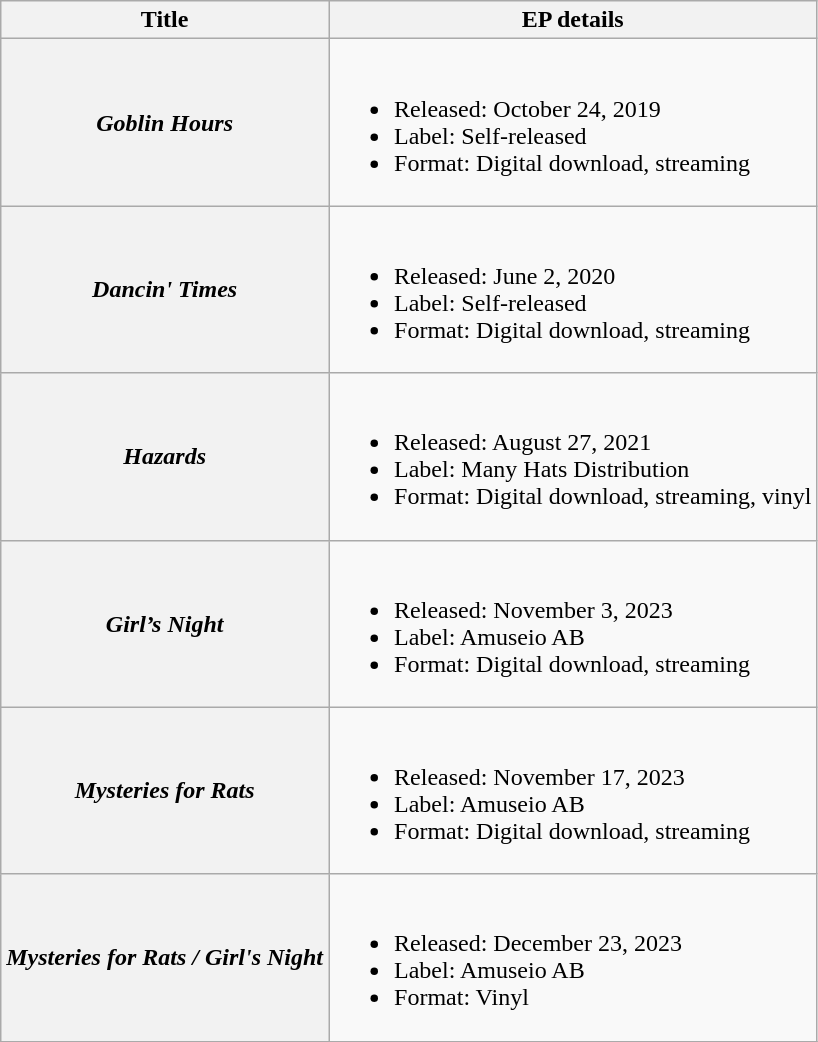<table class="wikitable plainrowheaders">
<tr>
<th>Title</th>
<th>EP details</th>
</tr>
<tr>
<th scope="row"><em>Goblin Hours</em></th>
<td><br><ul><li>Released: October 24, 2019</li><li>Label: Self-released</li><li>Format: Digital download, streaming</li></ul></td>
</tr>
<tr>
<th scope="row"><em>Dancin' Times</em></th>
<td><br><ul><li>Released: June 2, 2020</li><li>Label: Self-released</li><li>Format: Digital download, streaming</li></ul></td>
</tr>
<tr>
<th scope="row"><em>Hazards</em></th>
<td><br><ul><li>Released: August 27, 2021</li><li>Label: Many Hats Distribution</li><li>Format: Digital download, streaming, vinyl</li></ul></td>
</tr>
<tr>
<th scope="row"><em>Girl’s Night</em></th>
<td><br><ul><li>Released: November 3, 2023</li><li>Label: Amuseio AB</li><li>Format: Digital download, streaming</li></ul></td>
</tr>
<tr>
<th scope="row"><em>Mysteries for Rats</em></th>
<td><br><ul><li>Released: November 17, 2023</li><li>Label: Amuseio AB</li><li>Format: Digital download, streaming</li></ul></td>
</tr>
<tr>
<th scope="row"><em>Mysteries for Rats / Girl's Night</em></th>
<td><br><ul><li>Released: December 23, 2023</li><li>Label: Amuseio AB</li><li>Format: Vinyl</li></ul></td>
</tr>
<tr>
</tr>
</table>
